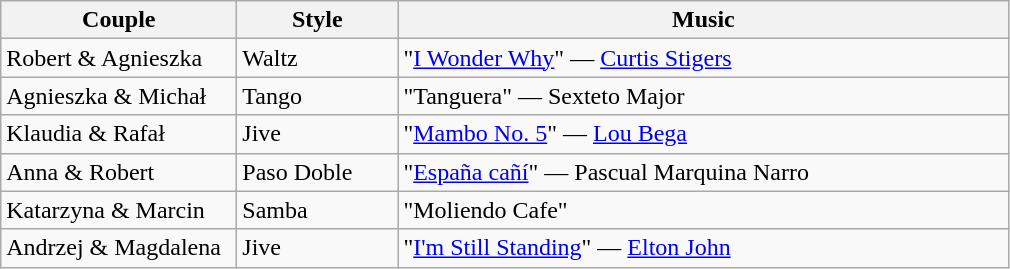<table class="wikitable">
<tr>
<th width="150">Couple</th>
<th width="100">Style</th>
<th width="400">Music</th>
</tr>
<tr>
<td>Robert & Agnieszka</td>
<td>Waltz</td>
<td>"<a href='#'>I Wonder Why</a>" — <a href='#'>Curtis Stigers</a></td>
</tr>
<tr>
<td>Agnieszka & Michał</td>
<td>Tango</td>
<td>"Tanguera" — Sexteto Major</td>
</tr>
<tr>
<td>Klaudia & Rafał</td>
<td>Jive</td>
<td>"<a href='#'>Mambo No. 5</a>" — <a href='#'>Lou Bega</a></td>
</tr>
<tr>
<td>Anna & Robert</td>
<td>Paso Doble</td>
<td>"<a href='#'>España cañí</a>" — Pascual Marquina Narro</td>
</tr>
<tr>
<td>Katarzyna & Marcin</td>
<td>Samba</td>
<td>"Moliendo Cafe"</td>
</tr>
<tr>
<td>Andrzej & Magdalena</td>
<td>Jive</td>
<td>"<a href='#'>I'm Still Standing</a>" — <a href='#'>Elton John</a></td>
</tr>
</table>
